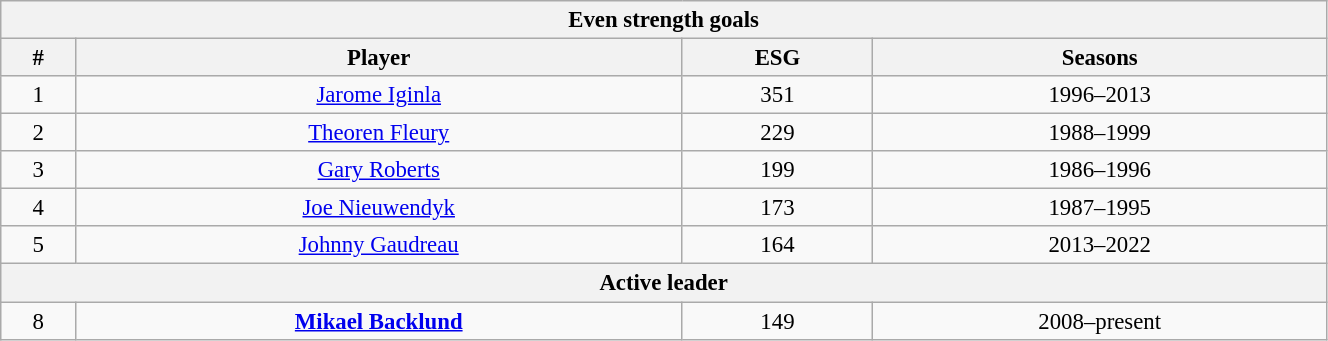<table class="wikitable" style="text-align: center; font-size: 95%" width="70%">
<tr>
<th colspan="4">Even strength goals</th>
</tr>
<tr>
<th>#</th>
<th>Player</th>
<th>ESG</th>
<th>Seasons</th>
</tr>
<tr>
<td>1</td>
<td><a href='#'>Jarome Iginla</a></td>
<td>351</td>
<td>1996–2013</td>
</tr>
<tr>
<td>2</td>
<td><a href='#'>Theoren Fleury</a></td>
<td>229</td>
<td>1988–1999</td>
</tr>
<tr>
<td>3</td>
<td><a href='#'>Gary Roberts</a></td>
<td>199</td>
<td>1986–1996</td>
</tr>
<tr>
<td>4</td>
<td><a href='#'>Joe Nieuwendyk</a></td>
<td>173</td>
<td>1987–1995</td>
</tr>
<tr>
<td>5</td>
<td><a href='#'>Johnny Gaudreau</a></td>
<td>164</td>
<td>2013–2022</td>
</tr>
<tr>
<th colspan="4">Active leader</th>
</tr>
<tr>
<td>8</td>
<td><strong><a href='#'>Mikael Backlund</a></strong></td>
<td>149</td>
<td>2008–present</td>
</tr>
</table>
